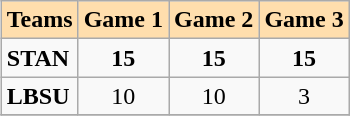<table class="wikitable" align=right>
<tr bgcolor=#ffdead align=center>
<td colspan=1><strong>Teams</strong></td>
<td colspan=1><strong>Game 1</strong></td>
<td colspan=1><strong>Game 2</strong></td>
<td colspan=1><strong>Game 3</strong></td>
</tr>
<tr>
<td><strong>STAN</strong></td>
<td align=center><strong>15</strong></td>
<td align=center><strong>15</strong></td>
<td align=center><strong>15</strong></td>
</tr>
<tr>
<td><strong>LBSU</strong></td>
<td align=center>10</td>
<td align=center>10</td>
<td align=center>3</td>
</tr>
<tr>
</tr>
</table>
